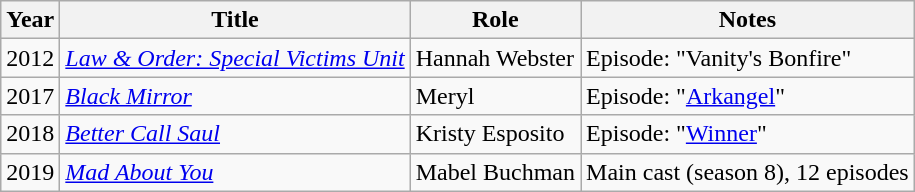<table class="wikitable sortable">
<tr>
<th scope="col">Year</th>
<th scope="col">Title</th>
<th scope="col">Role</th>
<th scope="col">Notes</th>
</tr>
<tr>
<td>2012</td>
<td scope="row"><em><a href='#'>Law & Order: Special Victims Unit</a></em></td>
<td>Hannah Webster</td>
<td>Episode: "Vanity's Bonfire"</td>
</tr>
<tr>
<td>2017</td>
<td scope="row"><em><a href='#'>Black Mirror</a></em></td>
<td>Meryl</td>
<td>Episode: "<a href='#'>Arkangel</a>"</td>
</tr>
<tr>
<td>2018</td>
<td scope="row"><em><a href='#'>Better Call Saul</a></em></td>
<td>Kristy Esposito</td>
<td>Episode: "<a href='#'>Winner</a>"</td>
</tr>
<tr>
<td>2019</td>
<td scope="row"><em><a href='#'>Mad About You</a></em></td>
<td>Mabel Buchman</td>
<td>Main cast (season 8), 12 episodes</td>
</tr>
</table>
